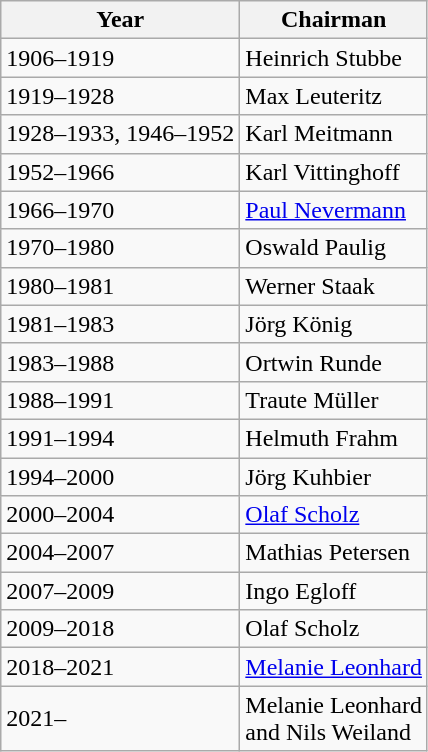<table class="wikitable">
<tr class="hintergrundfarbe6">
<th>Year</th>
<th>Chairman</th>
</tr>
<tr>
<td>1906–1919</td>
<td>Heinrich Stubbe</td>
</tr>
<tr>
<td>1919–1928</td>
<td>Max Leuteritz</td>
</tr>
<tr>
<td>1928–1933, 1946–1952</td>
<td>Karl Meitmann</td>
</tr>
<tr>
<td>1952–1966</td>
<td>Karl Vittinghoff</td>
</tr>
<tr>
<td>1966–1970</td>
<td><a href='#'>Paul Nevermann</a></td>
</tr>
<tr>
<td>1970–1980</td>
<td>Oswald Paulig</td>
</tr>
<tr>
<td>1980–1981</td>
<td>Werner Staak</td>
</tr>
<tr>
<td>1981–1983</td>
<td>Jörg König</td>
</tr>
<tr>
<td>1983–1988</td>
<td>Ortwin Runde</td>
</tr>
<tr>
<td>1988–1991</td>
<td>Traute Müller</td>
</tr>
<tr>
<td>1991–1994</td>
<td>Helmuth Frahm</td>
</tr>
<tr>
<td>1994–2000</td>
<td>Jörg Kuhbier</td>
</tr>
<tr>
<td>2000–2004</td>
<td><a href='#'>Olaf Scholz</a></td>
</tr>
<tr>
<td>2004–2007</td>
<td>Mathias Petersen</td>
</tr>
<tr>
<td>2007–2009</td>
<td>Ingo Egloff</td>
</tr>
<tr>
<td>2009–2018</td>
<td>Olaf Scholz</td>
</tr>
<tr>
<td>2018–2021</td>
<td><a href='#'>Melanie Leonhard</a></td>
</tr>
<tr>
<td>2021–</td>
<td>Melanie Leonhard<br>and Nils Weiland</td>
</tr>
</table>
